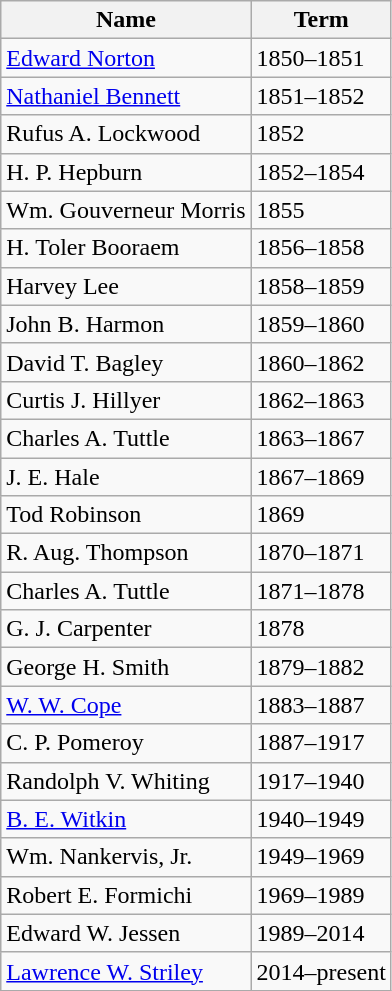<table class="wikitable">
<tr>
<th>Name</th>
<th>Term</th>
</tr>
<tr>
<td><a href='#'>Edward Norton</a></td>
<td>1850–1851</td>
</tr>
<tr>
<td><a href='#'>Nathaniel Bennett</a></td>
<td>1851–1852</td>
</tr>
<tr>
<td>Rufus A. Lockwood</td>
<td>1852</td>
</tr>
<tr>
<td>H. P. Hepburn</td>
<td>1852–1854</td>
</tr>
<tr>
<td>Wm. Gouverneur Morris</td>
<td>1855</td>
</tr>
<tr>
<td>H. Toler Booraem</td>
<td>1856–1858</td>
</tr>
<tr>
<td>Harvey Lee</td>
<td>1858–1859</td>
</tr>
<tr>
<td>John B. Harmon</td>
<td>1859–1860</td>
</tr>
<tr>
<td>David T. Bagley</td>
<td>1860–1862</td>
</tr>
<tr>
<td>Curtis J. Hillyer</td>
<td>1862–1863</td>
</tr>
<tr>
<td>Charles A. Tuttle</td>
<td>1863–1867</td>
</tr>
<tr>
<td>J. E. Hale</td>
<td>1867–1869</td>
</tr>
<tr>
<td>Tod Robinson</td>
<td>1869</td>
</tr>
<tr>
<td>R. Aug. Thompson</td>
<td>1870–1871</td>
</tr>
<tr>
<td>Charles A. Tuttle</td>
<td>1871–1878</td>
</tr>
<tr>
<td>G. J. Carpenter</td>
<td>1878</td>
</tr>
<tr>
<td>George H. Smith</td>
<td>1879–1882</td>
</tr>
<tr>
<td><a href='#'>W. W. Cope</a></td>
<td>1883–1887</td>
</tr>
<tr>
<td>C. P. Pomeroy</td>
<td>1887–1917</td>
</tr>
<tr>
<td>Randolph V. Whiting</td>
<td>1917–1940</td>
</tr>
<tr>
<td><a href='#'>B. E. Witkin</a></td>
<td>1940–1949</td>
</tr>
<tr>
<td>Wm. Nankervis, Jr.</td>
<td>1949–1969</td>
</tr>
<tr>
<td>Robert E. Formichi</td>
<td>1969–1989</td>
</tr>
<tr>
<td>Edward W. Jessen</td>
<td>1989–2014</td>
</tr>
<tr>
<td><a href='#'>Lawrence W. Striley</a></td>
<td>2014–present</td>
</tr>
</table>
